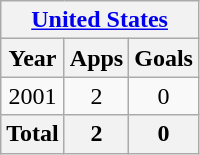<table class="wikitable" style="text-align:center">
<tr>
<th colspan=3><a href='#'>United States</a></th>
</tr>
<tr>
<th>Year</th>
<th>Apps</th>
<th>Goals</th>
</tr>
<tr>
<td>2001</td>
<td>2</td>
<td>0</td>
</tr>
<tr>
<th>Total</th>
<th>2</th>
<th>0</th>
</tr>
</table>
